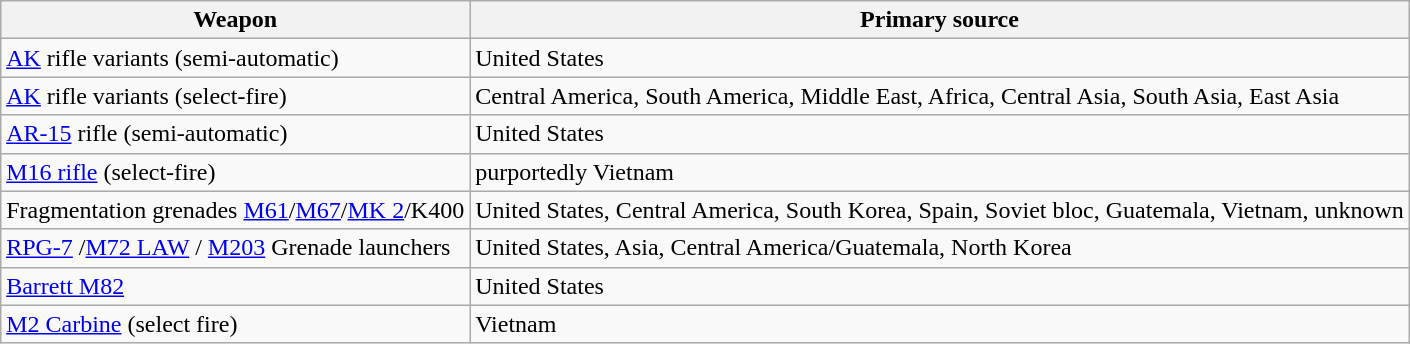<table style="margin:auto;"  class="wikitable">
<tr>
<th>Weapon</th>
<th>Primary source</th>
</tr>
<tr>
<td><a href='#'>AK</a> rifle variants (semi-automatic)</td>
<td>United States</td>
</tr>
<tr>
<td><a href='#'>AK</a> rifle variants (select-fire)</td>
<td>Central America, South America, Middle East, Africa, Central Asia, South Asia, East Asia</td>
</tr>
<tr>
<td><a href='#'>AR-15</a> rifle (semi-automatic)</td>
<td>United States</td>
</tr>
<tr>
<td><a href='#'>M16 rifle</a> (select-fire)</td>
<td>purportedly Vietnam</td>
</tr>
<tr>
<td>Fragmentation grenades <a href='#'>M61</a>/<a href='#'>M67</a>/<a href='#'>MK 2</a>/K400</td>
<td>United States, Central America, South Korea, Spain, Soviet bloc, Guatemala, Vietnam, unknown</td>
</tr>
<tr>
<td><a href='#'>RPG-7</a> /<a href='#'>M72 LAW</a> / <a href='#'>M203</a> Grenade launchers</td>
<td>United States, Asia, Central America/Guatemala, North Korea</td>
</tr>
<tr>
<td><a href='#'>Barrett M82</a></td>
<td>United States</td>
</tr>
<tr>
<td><a href='#'>M2 Carbine</a> (select fire)</td>
<td>Vietnam</td>
</tr>
</table>
